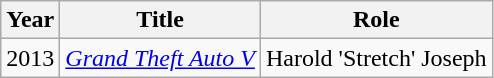<table class="wikitable">
<tr>
<th>Year</th>
<th>Title</th>
<th>Role</th>
</tr>
<tr>
<td>2013</td>
<td><em><a href='#'>Grand Theft Auto V</a></em></td>
<td>Harold 'Stretch' Joseph</td>
</tr>
</table>
